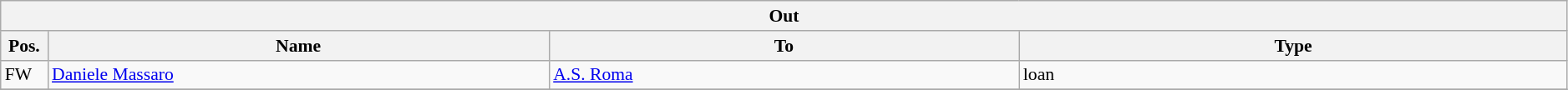<table class="wikitable" style="font-size:90%;width:99%;">
<tr>
<th colspan="4">Out</th>
</tr>
<tr>
<th width=3%>Pos.</th>
<th width=32%>Name</th>
<th width=30%>To</th>
<th width=35%>Type</th>
</tr>
<tr>
<td>FW</td>
<td><a href='#'>Daniele Massaro</a></td>
<td><a href='#'>A.S. Roma</a></td>
<td>loan</td>
</tr>
<tr>
</tr>
</table>
